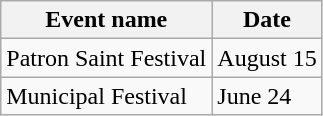<table class="wikitable">
<tr>
<th>Event name</th>
<th>Date</th>
</tr>
<tr>
<td>Patron Saint Festival</td>
<td>August 15</td>
</tr>
<tr>
<td>Municipal Festival</td>
<td>June 24</td>
</tr>
</table>
